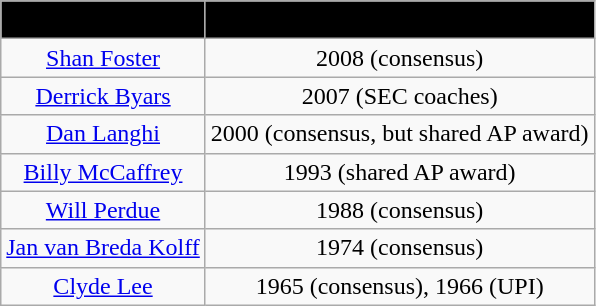<table class="wikitable" style="text-align: center;">
<tr>
<td bgcolor="black"><span>Player</span></td>
<td bgcolor="black"><span>Years</span></td>
</tr>
<tr>
<td><a href='#'>Shan Foster</a></td>
<td>2008 (consensus)</td>
</tr>
<tr>
<td><a href='#'>Derrick Byars</a></td>
<td>2007 (SEC coaches)</td>
</tr>
<tr>
<td><a href='#'>Dan Langhi</a></td>
<td>2000 (consensus, but shared AP award)</td>
</tr>
<tr>
<td><a href='#'>Billy McCaffrey</a></td>
<td>1993 (shared AP award)</td>
</tr>
<tr>
<td><a href='#'>Will Perdue</a></td>
<td>1988 (consensus)</td>
</tr>
<tr>
<td><a href='#'>Jan van Breda Kolff</a></td>
<td>1974 (consensus)</td>
</tr>
<tr>
<td><a href='#'>Clyde Lee</a></td>
<td>1965 (consensus), 1966 (UPI)</td>
</tr>
</table>
